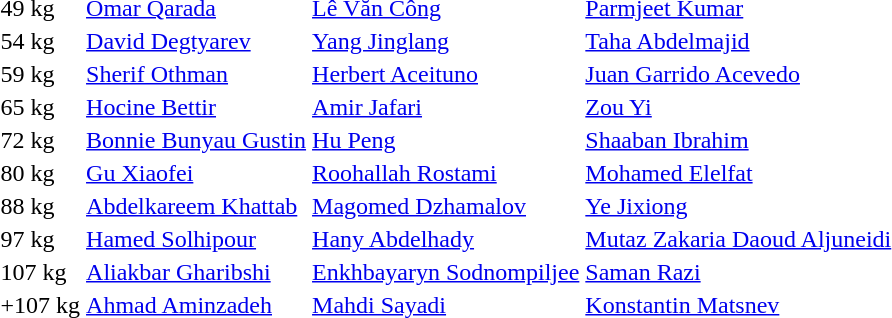<table>
<tr>
<td>49 kg</td>
<td><a href='#'>Omar Qarada</a><br></td>
<td><a href='#'>Lê Văn Công</a><br></td>
<td><a href='#'>Parmjeet Kumar</a><br></td>
</tr>
<tr>
<td>54 kg</td>
<td><a href='#'>David Degtyarev</a><br></td>
<td><a href='#'>Yang Jinglang</a><br></td>
<td><a href='#'>Taha Abdelmajid</a><br></td>
</tr>
<tr>
<td>59 kg</td>
<td><a href='#'>Sherif Othman</a><br></td>
<td><a href='#'>Herbert Aceituno</a><br></td>
<td><a href='#'>Juan Garrido Acevedo</a><br></td>
</tr>
<tr>
<td>65 kg</td>
<td><a href='#'>Hocine Bettir</a><br></td>
<td><a href='#'>Amir Jafari</a><br></td>
<td><a href='#'>Zou Yi</a><br></td>
</tr>
<tr>
<td>72 kg</td>
<td><a href='#'>Bonnie Bunyau Gustin</a><br></td>
<td><a href='#'>Hu Peng</a><br></td>
<td><a href='#'>Shaaban Ibrahim</a><br></td>
</tr>
<tr>
<td>80 kg</td>
<td><a href='#'>Gu Xiaofei</a><br></td>
<td><a href='#'>Roohallah Rostami</a><br></td>
<td><a href='#'>Mohamed Elelfat</a><br></td>
</tr>
<tr>
<td>88 kg</td>
<td><a href='#'>Abdelkareem Khattab</a><br></td>
<td><a href='#'>Magomed Dzhamalov</a><br></td>
<td><a href='#'>Ye Jixiong</a><br></td>
</tr>
<tr>
<td>97 kg</td>
<td><a href='#'>Hamed Solhipour</a><br></td>
<td><a href='#'>Hany Abdelhady</a><br></td>
<td><a href='#'>Mutaz Zakaria Daoud Aljuneidi</a><br></td>
</tr>
<tr>
<td>107 kg</td>
<td><a href='#'>Aliakbar Gharibshi</a><br></td>
<td><a href='#'>Enkhbayaryn Sodnompiljee</a><br></td>
<td><a href='#'>Saman Razi</a><br></td>
</tr>
<tr>
<td>+107 kg</td>
<td><a href='#'>Ahmad Aminzadeh</a><br></td>
<td><a href='#'>Mahdi Sayadi</a><br></td>
<td><a href='#'>Konstantin Matsnev</a><br></td>
</tr>
</table>
